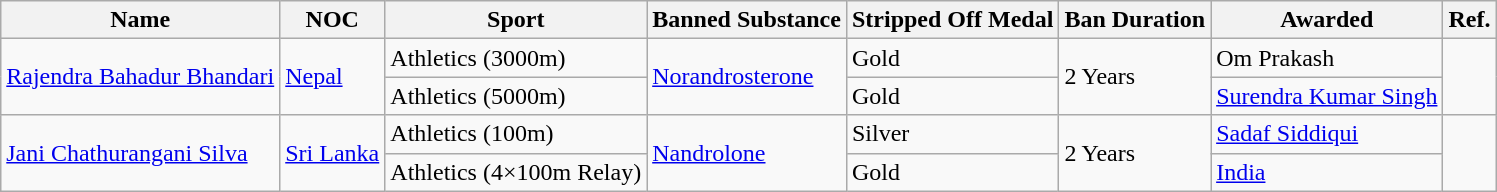<table class="wikitable">
<tr>
<th>Name</th>
<th>NOC</th>
<th>Sport</th>
<th>Banned Substance</th>
<th>Stripped Off Medal</th>
<th>Ban Duration</th>
<th>Awarded</th>
<th>Ref.</th>
</tr>
<tr>
<td rowspan="2"><a href='#'>Rajendra Bahadur Bhandari</a></td>
<td rowspan="2"><a href='#'>Nepal</a></td>
<td>Athletics (3000m)</td>
<td rowspan="2"><a href='#'>Norandrosterone</a></td>
<td> Gold</td>
<td rowspan="2">2 Years</td>
<td> Om Prakash</td>
<td rowspan="2"></td>
</tr>
<tr>
<td>Athletics (5000m)</td>
<td> Gold</td>
<td> <a href='#'>Surendra Kumar Singh</a></td>
</tr>
<tr>
<td rowspan="2"><a href='#'>Jani Chathurangani Silva</a></td>
<td rowspan="2"><a href='#'>Sri Lanka</a></td>
<td>Athletics (100m)</td>
<td rowspan="2"><a href='#'>Nandrolone</a></td>
<td> Silver</td>
<td rowspan="2">2 Years</td>
<td> <a href='#'>Sadaf Siddiqui</a></td>
<td rowspan="2"></td>
</tr>
<tr>
<td>Athletics (4×100m Relay)</td>
<td> Gold</td>
<td> <a href='#'>India</a></td>
</tr>
</table>
